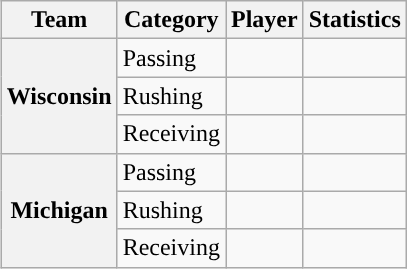<table class="wikitable" style="float:right">
<tr>
<th>Team</th>
<th>Category</th>
<th>Player</th>
<th>Statistics</th>
</tr>
<tr>
<th rowspan=3>Wisconsin</th>
<td>Passing</td>
<td></td>
<td></td>
</tr>
<tr>
<td>Rushing</td>
<td></td>
<td></td>
</tr>
<tr>
<td>Receiving</td>
<td></td>
<td></td>
</tr>
<tr>
<th rowspan=3>Michigan</th>
<td>Passing</td>
<td></td>
<td></td>
</tr>
<tr>
<td>Rushing</td>
<td></td>
<td></td>
</tr>
<tr>
<td>Receiving</td>
<td></td>
<td></td>
</tr>
</table>
